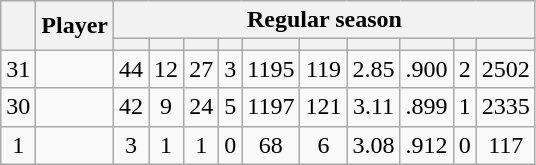<table class="wikitable plainrowheaders" style="text-align:center;">
<tr>
<th scope="col" rowspan="2"></th>
<th scope="col" rowspan="2">Player</th>
<th scope=colgroup colspan=10>Regular season</th>
</tr>
<tr>
<th scope="col"></th>
<th scope="col"></th>
<th scope="col"></th>
<th scope="col"></th>
<th scope="col"></th>
<th scope="col"></th>
<th scope="col"></th>
<th scope="col"></th>
<th scope="col"></th>
<th scope="col"></th>
</tr>
<tr>
<td scope="row">31</td>
<td align="left"></td>
<td>44</td>
<td>12</td>
<td>27</td>
<td>3</td>
<td>1195</td>
<td>119</td>
<td>2.85</td>
<td>.900</td>
<td>2</td>
<td>2502</td>
</tr>
<tr>
<td scope="row">30</td>
<td align="left"></td>
<td>42</td>
<td>9</td>
<td>24</td>
<td>5</td>
<td>1197</td>
<td>121</td>
<td>3.11</td>
<td>.899</td>
<td>1</td>
<td>2335</td>
</tr>
<tr>
<td scope="row">1</td>
<td align="left"></td>
<td>3</td>
<td>1</td>
<td>1</td>
<td>0</td>
<td>68</td>
<td>6</td>
<td>3.08</td>
<td>.912</td>
<td>0</td>
<td>117</td>
</tr>
</table>
